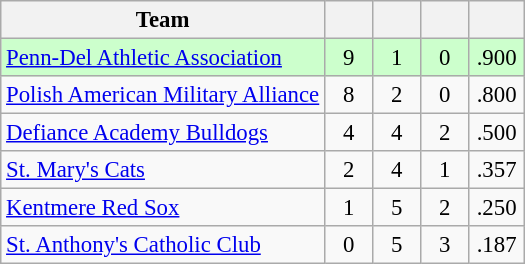<table class="wikitable" style="font-size:95%; text-align:center">
<tr>
<th>Team</th>
<th width="25"></th>
<th width="25"></th>
<th width="25"></th>
<th width="30"></th>
</tr>
<tr style="background:#cfc;">
<td style="text-align:left;"><a href='#'>Penn-Del Athletic Association</a></td>
<td>9</td>
<td>1</td>
<td>0</td>
<td>.900</td>
</tr>
<tr>
<td style="text-align:left;"><a href='#'>Polish American Military Alliance</a></td>
<td>8</td>
<td>2</td>
<td>0</td>
<td>.800</td>
</tr>
<tr>
<td style="text-align:left;"><a href='#'>Defiance Academy Bulldogs</a></td>
<td>4</td>
<td>4</td>
<td>2</td>
<td>.500</td>
</tr>
<tr>
<td style="text-align:left;"><a href='#'>St. Mary's Cats</a></td>
<td>2</td>
<td>4</td>
<td>1</td>
<td>.357</td>
</tr>
<tr>
<td style="text-align:left;"><a href='#'>Kentmere Red Sox</a></td>
<td>1</td>
<td>5</td>
<td>2</td>
<td>.250</td>
</tr>
<tr>
<td style="text-align:left;"><a href='#'>St. Anthony's Catholic Club</a></td>
<td>0</td>
<td>5</td>
<td>3</td>
<td>.187</td>
</tr>
</table>
